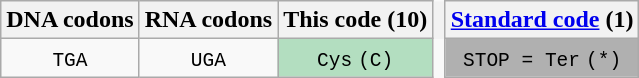<table class="wikitable" style="border: none; text-align: center;">
<tr>
<th>DNA codons</th>
<th>RNA codons</th>
<th>This code (10)</th>
<th style="border: none; width: 1px;"></th>
<th><a href='#'>Standard code</a> (1)</th>
</tr>
<tr>
<td><code>TGA</code></td>
<td><code>UGA</code></td>
<td style="background-color:#b3dec0;"><code>Cys</code> <code>(C)</code></td>
<td style="border: none; width: 1px;"></td>
<td style="background-color:#B0B0B0;"><code>STOP = Ter</code> <code>(*)</code></td>
</tr>
</table>
